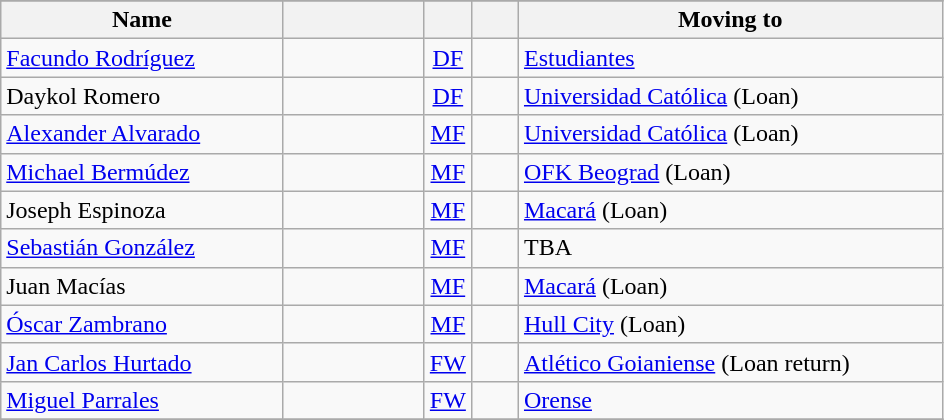<table class="wikitable" style="text-align: center;">
<tr>
</tr>
<tr>
<th width=30% align="center">Name</th>
<th width=15% align="center"></th>
<th width=5% align="center"></th>
<th width=5% align="center"></th>
<th width=45% align="center">Moving to</th>
</tr>
<tr>
<td align=left><a href='#'>Facundo Rodríguez</a></td>
<td></td>
<td><a href='#'>DF</a></td>
<td></td>
<td align=left><a href='#'>Estudiantes</a> </td>
</tr>
<tr>
<td align=left>Daykol Romero</td>
<td></td>
<td><a href='#'>DF</a></td>
<td></td>
<td align=left><a href='#'>Universidad Católica</a>  (Loan)</td>
</tr>
<tr>
<td align=left><a href='#'>Alexander Alvarado</a></td>
<td></td>
<td><a href='#'>MF</a></td>
<td></td>
<td align=left><a href='#'>Universidad Católica</a>  (Loan)</td>
</tr>
<tr>
<td align=left><a href='#'>Michael Bermúdez</a></td>
<td></td>
<td><a href='#'>MF</a></td>
<td></td>
<td align=left><a href='#'>OFK Beograd</a>  (Loan)</td>
</tr>
<tr>
<td align=left>Joseph Espinoza</td>
<td></td>
<td><a href='#'>MF</a></td>
<td></td>
<td align=left><a href='#'>Macará</a>  (Loan)</td>
</tr>
<tr>
<td align=left><a href='#'>Sebastián González</a></td>
<td></td>
<td><a href='#'>MF</a></td>
<td></td>
<td align=left>TBA</td>
</tr>
<tr>
<td align=left>Juan Macías</td>
<td></td>
<td><a href='#'>MF</a></td>
<td></td>
<td align=left><a href='#'>Macará</a>  (Loan)</td>
</tr>
<tr>
<td align=left><a href='#'>Óscar Zambrano</a></td>
<td></td>
<td><a href='#'>MF</a></td>
<td></td>
<td align=left><a href='#'>Hull City</a>  (Loan)</td>
</tr>
<tr>
<td align=left><a href='#'>Jan Carlos Hurtado</a></td>
<td></td>
<td><a href='#'>FW</a></td>
<td></td>
<td align=left><a href='#'>Atlético Goianiense</a>  (Loan return)</td>
</tr>
<tr>
<td align=left><a href='#'>Miguel Parrales</a></td>
<td></td>
<td><a href='#'>FW</a></td>
<td></td>
<td align=left><a href='#'>Orense</a> </td>
</tr>
<tr>
</tr>
</table>
